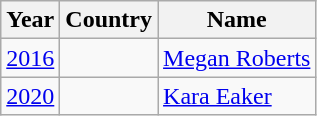<table class="wikitable sortable">
<tr>
<th>Year</th>
<th>Country</th>
<th>Name</th>
</tr>
<tr>
<td><a href='#'>2016</a></td>
<td></td>
<td><a href='#'>Megan Roberts</a></td>
</tr>
<tr>
<td><a href='#'>2020</a></td>
<td></td>
<td><a href='#'>Kara Eaker</a></td>
</tr>
</table>
